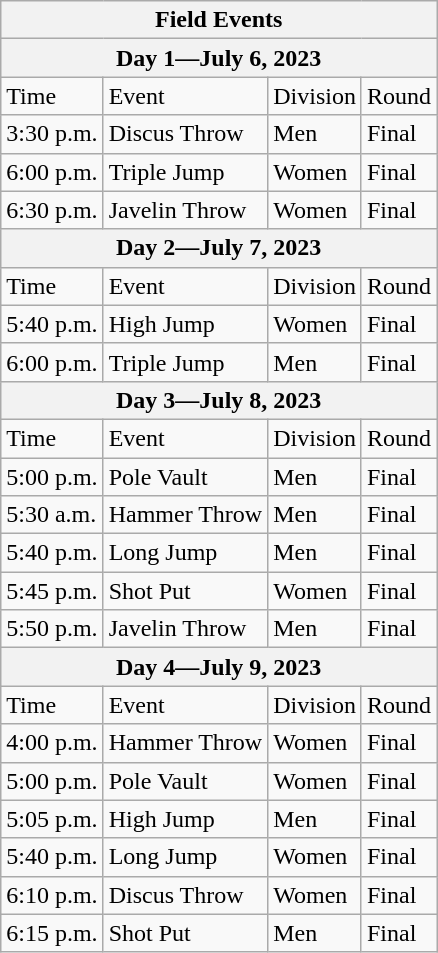<table class="wikitable sortable">
<tr>
<th colspan="6">Field Events</th>
</tr>
<tr>
<th colspan="6">Day 1—July 6, 2023</th>
</tr>
<tr>
<td>Time</td>
<td>Event</td>
<td>Division</td>
<td>Round</td>
</tr>
<tr>
<td>3:30 p.m.</td>
<td>Discus Throw</td>
<td>Men</td>
<td>Final</td>
</tr>
<tr>
<td>6:00 p.m.</td>
<td>Triple Jump</td>
<td>Women</td>
<td>Final</td>
</tr>
<tr>
<td>6:30 p.m.</td>
<td>Javelin Throw</td>
<td>Women</td>
<td>Final</td>
</tr>
<tr>
<th colspan="6">Day 2—July 7, 2023</th>
</tr>
<tr>
<td>Time</td>
<td>Event</td>
<td>Division</td>
<td>Round</td>
</tr>
<tr>
<td>5:40 p.m.</td>
<td>High Jump</td>
<td>Women</td>
<td>Final</td>
</tr>
<tr>
<td>6:00 p.m.</td>
<td>Triple Jump</td>
<td>Men</td>
<td>Final</td>
</tr>
<tr>
<th colspan="6">Day 3—July 8, 2023</th>
</tr>
<tr>
<td>Time</td>
<td>Event</td>
<td>Division</td>
<td>Round</td>
</tr>
<tr>
<td>5:00 p.m.</td>
<td>Pole Vault</td>
<td>Men</td>
<td>Final</td>
</tr>
<tr>
<td>5:30 a.m.</td>
<td>Hammer Throw</td>
<td>Men</td>
<td>Final</td>
</tr>
<tr>
<td>5:40 p.m.</td>
<td>Long Jump</td>
<td>Men</td>
<td>Final</td>
</tr>
<tr>
<td>5:45 p.m.</td>
<td>Shot Put</td>
<td>Women</td>
<td>Final</td>
</tr>
<tr>
<td>5:50 p.m.</td>
<td>Javelin Throw</td>
<td>Men</td>
<td>Final</td>
</tr>
<tr>
<th colspan="6">Day 4—July 9, 2023</th>
</tr>
<tr>
<td>Time</td>
<td>Event</td>
<td>Division</td>
<td>Round</td>
</tr>
<tr>
<td>4:00 p.m.</td>
<td>Hammer Throw</td>
<td>Women</td>
<td>Final</td>
</tr>
<tr>
<td>5:00 p.m.</td>
<td>Pole Vault</td>
<td>Women</td>
<td>Final</td>
</tr>
<tr>
<td>5:05 p.m.</td>
<td>High Jump</td>
<td>Men</td>
<td>Final</td>
</tr>
<tr>
<td>5:40 p.m.</td>
<td>Long Jump</td>
<td>Women</td>
<td>Final</td>
</tr>
<tr>
<td>6:10 p.m.</td>
<td>Discus Throw</td>
<td>Women</td>
<td>Final</td>
</tr>
<tr>
<td>6:15 p.m.</td>
<td>Shot Put</td>
<td>Men</td>
<td>Final</td>
</tr>
</table>
